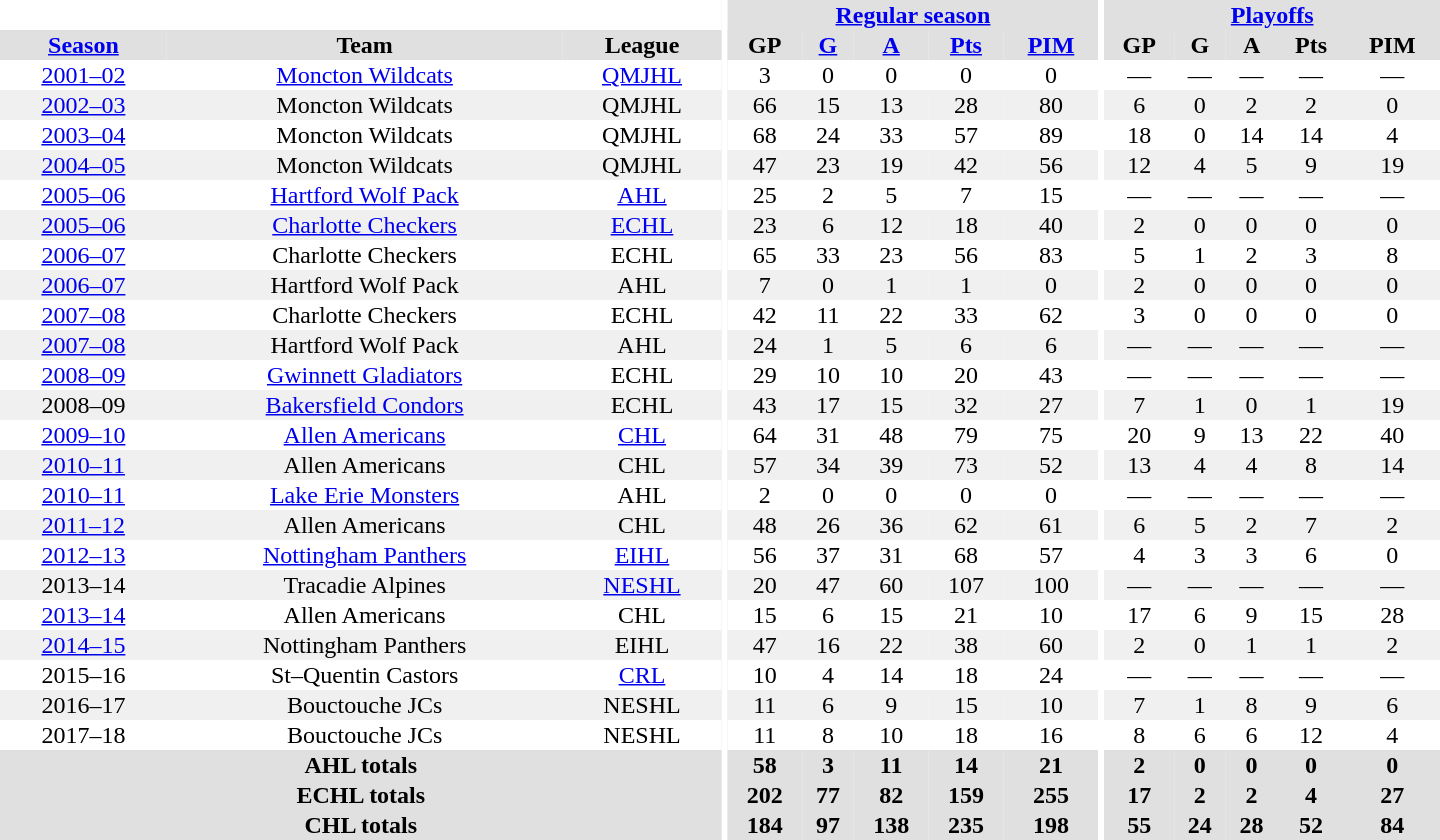<table border="0" cellpadding="1" cellspacing="0" style="text-align:center; width:60em">
<tr bgcolor="#e0e0e0">
<th colspan="3" bgcolor="#ffffff"></th>
<th rowspan="99" bgcolor="#ffffff"></th>
<th colspan="5"><a href='#'>Regular season</a></th>
<th rowspan="99" bgcolor="#ffffff"></th>
<th colspan="5"><a href='#'>Playoffs</a></th>
</tr>
<tr bgcolor="#e0e0e0">
<th><a href='#'>Season</a></th>
<th>Team</th>
<th>League</th>
<th>GP</th>
<th><a href='#'>G</a></th>
<th><a href='#'>A</a></th>
<th><a href='#'>Pts</a></th>
<th><a href='#'>PIM</a></th>
<th>GP</th>
<th>G</th>
<th>A</th>
<th>Pts</th>
<th>PIM</th>
</tr>
<tr>
<td><a href='#'>2001–02</a></td>
<td><a href='#'>Moncton Wildcats</a></td>
<td><a href='#'>QMJHL</a></td>
<td>3</td>
<td>0</td>
<td>0</td>
<td>0</td>
<td>0</td>
<td>—</td>
<td>—</td>
<td>—</td>
<td>—</td>
<td>—</td>
</tr>
<tr bgcolor="#f0f0f0">
<td><a href='#'>2002–03</a></td>
<td>Moncton Wildcats</td>
<td>QMJHL</td>
<td>66</td>
<td>15</td>
<td>13</td>
<td>28</td>
<td>80</td>
<td>6</td>
<td>0</td>
<td>2</td>
<td>2</td>
<td>0</td>
</tr>
<tr>
<td><a href='#'>2003–04</a></td>
<td>Moncton Wildcats</td>
<td>QMJHL</td>
<td>68</td>
<td>24</td>
<td>33</td>
<td>57</td>
<td>89</td>
<td>18</td>
<td>0</td>
<td>14</td>
<td>14</td>
<td>4</td>
</tr>
<tr bgcolor="#f0f0f0">
<td><a href='#'>2004–05</a></td>
<td>Moncton Wildcats</td>
<td>QMJHL</td>
<td>47</td>
<td>23</td>
<td>19</td>
<td>42</td>
<td>56</td>
<td>12</td>
<td>4</td>
<td>5</td>
<td>9</td>
<td>19</td>
</tr>
<tr>
<td><a href='#'>2005–06</a></td>
<td><a href='#'>Hartford Wolf Pack</a></td>
<td><a href='#'>AHL</a></td>
<td>25</td>
<td>2</td>
<td>5</td>
<td>7</td>
<td>15</td>
<td>—</td>
<td>—</td>
<td>—</td>
<td>—</td>
<td>—</td>
</tr>
<tr bgcolor="#f0f0f0">
<td><a href='#'>2005–06</a></td>
<td><a href='#'>Charlotte Checkers</a></td>
<td><a href='#'>ECHL</a></td>
<td>23</td>
<td>6</td>
<td>12</td>
<td>18</td>
<td>40</td>
<td>2</td>
<td>0</td>
<td>0</td>
<td>0</td>
<td>0</td>
</tr>
<tr>
<td><a href='#'>2006–07</a></td>
<td>Charlotte Checkers</td>
<td>ECHL</td>
<td>65</td>
<td>33</td>
<td>23</td>
<td>56</td>
<td>83</td>
<td>5</td>
<td>1</td>
<td>2</td>
<td>3</td>
<td>8</td>
</tr>
<tr bgcolor="#f0f0f0">
<td><a href='#'>2006–07</a></td>
<td>Hartford Wolf Pack</td>
<td>AHL</td>
<td>7</td>
<td>0</td>
<td>1</td>
<td>1</td>
<td>0</td>
<td>2</td>
<td>0</td>
<td>0</td>
<td>0</td>
<td>0</td>
</tr>
<tr>
<td><a href='#'>2007–08</a></td>
<td>Charlotte Checkers</td>
<td>ECHL</td>
<td>42</td>
<td>11</td>
<td>22</td>
<td>33</td>
<td>62</td>
<td>3</td>
<td>0</td>
<td>0</td>
<td>0</td>
<td>0</td>
</tr>
<tr bgcolor="#f0f0f0">
<td><a href='#'>2007–08</a></td>
<td>Hartford Wolf Pack</td>
<td>AHL</td>
<td>24</td>
<td>1</td>
<td>5</td>
<td>6</td>
<td>6</td>
<td>—</td>
<td>—</td>
<td>—</td>
<td>—</td>
<td>—</td>
</tr>
<tr>
<td><a href='#'>2008–09</a></td>
<td><a href='#'>Gwinnett Gladiators</a></td>
<td>ECHL</td>
<td>29</td>
<td>10</td>
<td>10</td>
<td>20</td>
<td>43</td>
<td>—</td>
<td>—</td>
<td>—</td>
<td>—</td>
<td>—</td>
</tr>
<tr bgcolor="#f0f0f0">
<td>2008–09</td>
<td><a href='#'>Bakersfield Condors</a></td>
<td>ECHL</td>
<td>43</td>
<td>17</td>
<td>15</td>
<td>32</td>
<td>27</td>
<td>7</td>
<td>1</td>
<td>0</td>
<td>1</td>
<td>19</td>
</tr>
<tr>
<td><a href='#'>2009–10</a></td>
<td><a href='#'>Allen Americans</a></td>
<td><a href='#'>CHL</a></td>
<td>64</td>
<td>31</td>
<td>48</td>
<td>79</td>
<td>75</td>
<td>20</td>
<td>9</td>
<td>13</td>
<td>22</td>
<td>40</td>
</tr>
<tr bgcolor="#f0f0f0">
<td><a href='#'>2010–11</a></td>
<td>Allen Americans</td>
<td>CHL</td>
<td>57</td>
<td>34</td>
<td>39</td>
<td>73</td>
<td>52</td>
<td>13</td>
<td>4</td>
<td>4</td>
<td>8</td>
<td>14</td>
</tr>
<tr>
<td><a href='#'>2010–11</a></td>
<td><a href='#'>Lake Erie Monsters</a></td>
<td>AHL</td>
<td>2</td>
<td>0</td>
<td>0</td>
<td>0</td>
<td>0</td>
<td>—</td>
<td>—</td>
<td>—</td>
<td>—</td>
<td>—</td>
</tr>
<tr bgcolor="#f0f0f0">
<td><a href='#'>2011–12</a></td>
<td>Allen Americans</td>
<td>CHL</td>
<td>48</td>
<td>26</td>
<td>36</td>
<td>62</td>
<td>61</td>
<td>6</td>
<td>5</td>
<td>2</td>
<td>7</td>
<td>2</td>
</tr>
<tr>
<td><a href='#'>2012–13</a></td>
<td><a href='#'>Nottingham Panthers</a></td>
<td><a href='#'>EIHL</a></td>
<td>56</td>
<td>37</td>
<td>31</td>
<td>68</td>
<td>57</td>
<td>4</td>
<td>3</td>
<td>3</td>
<td>6</td>
<td>0</td>
</tr>
<tr bgcolor="#f0f0f0">
<td>2013–14</td>
<td>Tracadie Alpines</td>
<td><a href='#'>NESHL</a></td>
<td>20</td>
<td>47</td>
<td>60</td>
<td>107</td>
<td>100</td>
<td>—</td>
<td>—</td>
<td>—</td>
<td>—</td>
<td>—</td>
</tr>
<tr>
<td><a href='#'>2013–14</a></td>
<td>Allen Americans</td>
<td>CHL</td>
<td>15</td>
<td>6</td>
<td>15</td>
<td>21</td>
<td>10</td>
<td>17</td>
<td>6</td>
<td>9</td>
<td>15</td>
<td>28</td>
</tr>
<tr bgcolor="#f0f0f0">
<td><a href='#'>2014–15</a></td>
<td>Nottingham Panthers</td>
<td>EIHL</td>
<td>47</td>
<td>16</td>
<td>22</td>
<td>38</td>
<td>60</td>
<td>2</td>
<td>0</td>
<td>1</td>
<td>1</td>
<td>2</td>
</tr>
<tr>
<td>2015–16</td>
<td>St–Quentin Castors</td>
<td><a href='#'>CRL</a></td>
<td>10</td>
<td>4</td>
<td>14</td>
<td>18</td>
<td>24</td>
<td>—</td>
<td>—</td>
<td>—</td>
<td>—</td>
<td>—</td>
</tr>
<tr bgcolor="#f0f0f0">
<td>2016–17</td>
<td>Bouctouche JCs</td>
<td>NESHL</td>
<td>11</td>
<td>6</td>
<td>9</td>
<td>15</td>
<td>10</td>
<td>7</td>
<td>1</td>
<td>8</td>
<td>9</td>
<td>6</td>
</tr>
<tr>
<td>2017–18</td>
<td>Bouctouche JCs</td>
<td>NESHL</td>
<td>11</td>
<td>8</td>
<td>10</td>
<td>18</td>
<td>16</td>
<td>8</td>
<td>6</td>
<td>6</td>
<td>12</td>
<td>4</td>
</tr>
<tr bgcolor="#e0e0e0">
<th colspan="3">AHL totals</th>
<th>58</th>
<th>3</th>
<th>11</th>
<th>14</th>
<th>21</th>
<th>2</th>
<th>0</th>
<th>0</th>
<th>0</th>
<th>0</th>
</tr>
<tr bgcolor="#e0e0e0">
<th colspan="3">ECHL totals</th>
<th>202</th>
<th>77</th>
<th>82</th>
<th>159</th>
<th>255</th>
<th>17</th>
<th>2</th>
<th>2</th>
<th>4</th>
<th>27</th>
</tr>
<tr bgcolor="#e0e0e0">
<th colspan="3">CHL totals</th>
<th>184</th>
<th>97</th>
<th>138</th>
<th>235</th>
<th>198</th>
<th>55</th>
<th>24</th>
<th>28</th>
<th>52</th>
<th>84</th>
</tr>
</table>
